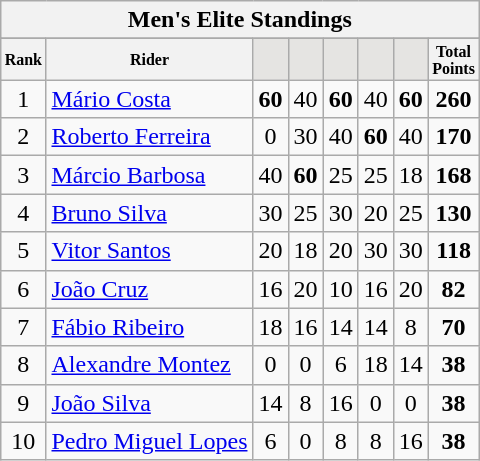<table class="wikitable sortable">
<tr>
<th colspan=27 align="center">Men's Elite Standings</th>
</tr>
<tr>
</tr>
<tr style="font-size:8pt;font-weight:bold">
<th align="center">Rank</th>
<th align="center">Rider</th>
<th class=unsortable style="background:#E5E4E2;"><small></small></th>
<th class=unsortable style="background:#E5E4E2;"><small></small></th>
<th class=unsortable style="background:#E5E4E2;"><small></small></th>
<th class=unsortable style="background:#E5E4E2;"><small></small></th>
<th class=unsortable style="background:#E5E4E2;"><small></small></th>
<th align="center">Total<br>Points</th>
</tr>
<tr>
<td align=center>1</td>
<td> <a href='#'>Mário Costa</a></td>
<td align=center><strong>60</strong></td>
<td align=center>40</td>
<td align=center><strong>60</strong></td>
<td align=center>40</td>
<td align=center><strong>60</strong></td>
<td align=center><strong>260</strong></td>
</tr>
<tr>
<td align=center>2</td>
<td> <a href='#'>Roberto Ferreira</a></td>
<td align=center>0</td>
<td align=center>30</td>
<td align=center>40</td>
<td align=center><strong>60</strong></td>
<td align=center>40</td>
<td align=center><strong>170</strong></td>
</tr>
<tr>
<td align=center>3</td>
<td> <a href='#'>Márcio Barbosa</a></td>
<td align=center>40</td>
<td align=center><strong>60</strong></td>
<td align=center>25</td>
<td align=center>25</td>
<td align=center>18</td>
<td align=center><strong>168</strong></td>
</tr>
<tr>
<td align=center>4</td>
<td> <a href='#'>Bruno Silva</a></td>
<td align=center>30</td>
<td align=center>25</td>
<td align=center>30</td>
<td align=center>20</td>
<td align=center>25</td>
<td align=center><strong>130</strong></td>
</tr>
<tr>
<td align=center>5</td>
<td> <a href='#'>Vitor Santos</a></td>
<td align=center>20</td>
<td align=center>18</td>
<td align=center>20</td>
<td align=center>30</td>
<td align=center>30</td>
<td align=center><strong>118</strong></td>
</tr>
<tr>
<td align=center>6</td>
<td> <a href='#'>João Cruz</a></td>
<td align=center>16</td>
<td align=center>20</td>
<td align=center>10</td>
<td align=center>16</td>
<td align=center>20</td>
<td align=center><strong>82</strong></td>
</tr>
<tr>
<td align=center>7</td>
<td> <a href='#'>Fábio Ribeiro</a></td>
<td align=center>18</td>
<td align=center>16</td>
<td align=center>14</td>
<td align=center>14</td>
<td align=center>8</td>
<td align=center><strong>70</strong></td>
</tr>
<tr>
<td align=center>8</td>
<td> <a href='#'>Alexandre Montez</a></td>
<td align=center>0</td>
<td align=center>0</td>
<td align=center>6</td>
<td align=center>18</td>
<td align=center>14</td>
<td align=center><strong>38</strong></td>
</tr>
<tr>
<td align=center>9</td>
<td> <a href='#'>João Silva</a></td>
<td align=center>14</td>
<td align=center>8</td>
<td align=center>16</td>
<td align=center>0</td>
<td align=center>0</td>
<td align=center><strong>38</strong></td>
</tr>
<tr>
<td align=center>10</td>
<td> <a href='#'>Pedro Miguel Lopes</a></td>
<td align=center>6</td>
<td align=center>0</td>
<td align=center>8</td>
<td align=center>8</td>
<td align=center>16</td>
<td align=center><strong>38</strong></td>
</tr>
</table>
